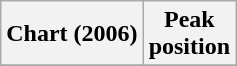<table class="wikitable sortable plainrowheaders">
<tr>
<th>Chart (2006)</th>
<th>Peak<br>position</th>
</tr>
<tr>
</tr>
</table>
